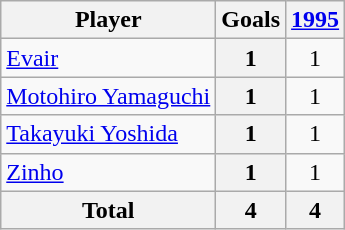<table class="wikitable sortable" style="text-align:center;">
<tr>
<th>Player</th>
<th>Goals</th>
<th><a href='#'>1995</a></th>
</tr>
<tr>
<td align="left"> <a href='#'>Evair</a></td>
<th>1</th>
<td>1</td>
</tr>
<tr>
<td align="left"> <a href='#'>Motohiro Yamaguchi</a></td>
<th>1</th>
<td>1</td>
</tr>
<tr>
<td align="left"> <a href='#'>Takayuki Yoshida</a></td>
<th>1</th>
<td>1</td>
</tr>
<tr>
<td align="left"> <a href='#'>Zinho</a></td>
<th>1</th>
<td>1</td>
</tr>
<tr class="sortbottom">
<th>Total</th>
<th>4</th>
<th>4</th>
</tr>
</table>
